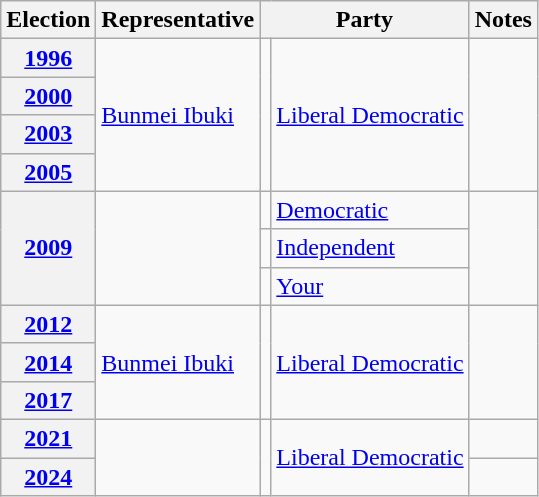<table class=wikitable>
<tr valign=bottom>
<th>Election</th>
<th>Representative</th>
<th colspan="2">Party</th>
<th>Notes</th>
</tr>
<tr>
<th><a href='#'>1996</a></th>
<td rowspan="4"><a href='#'>Bunmei Ibuki</a></td>
<td rowspan="4" bgcolor=></td>
<td rowspan="4"><a href='#'>Liberal Democratic</a></td>
<td rowspan="4"></td>
</tr>
<tr>
<th><a href='#'>2000</a></th>
</tr>
<tr>
<th><a href='#'>2003</a></th>
</tr>
<tr>
<th><a href='#'>2005</a></th>
</tr>
<tr>
<th rowspan="3"><a href='#'>2009</a></th>
<td rowspan="3"></td>
<td bgcolor=></td>
<td><a href='#'>Democratic</a></td>
<td rowspan="3"></td>
</tr>
<tr>
<td bgcolor=></td>
<td><a href='#'>Independent</a></td>
</tr>
<tr>
<td bgcolor=></td>
<td><a href='#'>Your</a></td>
</tr>
<tr>
<th><a href='#'>2012</a></th>
<td rowspan="3"><a href='#'>Bunmei Ibuki</a></td>
<td rowspan="3" bgcolor=></td>
<td rowspan="3"><a href='#'>Liberal Democratic</a></td>
<td rowspan="3"></td>
</tr>
<tr>
<th><a href='#'>2014</a></th>
</tr>
<tr>
<th><a href='#'>2017</a></th>
</tr>
<tr>
<th><a href='#'>2021</a></th>
<td rowspan=2></td>
<td rowspan=2 bgcolor=></td>
<td rowspan=2><a href='#'>Liberal Democratic</a></td>
<td></td>
</tr>
<tr>
<th><a href='#'>2024</a></th>
</tr>
</table>
